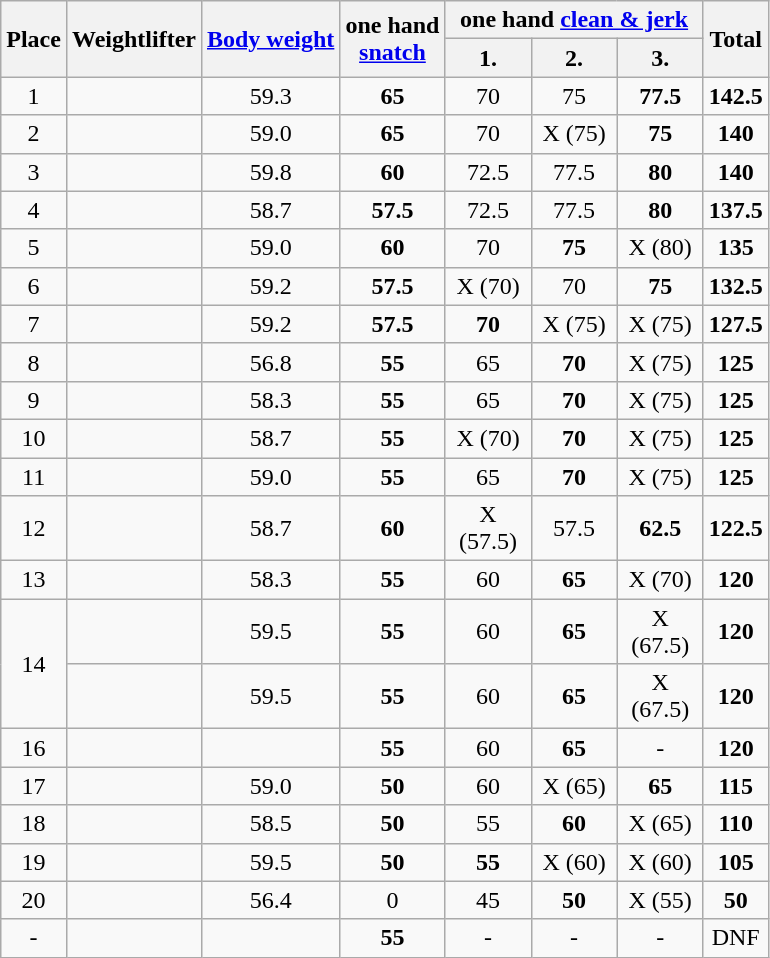<table class=wikitable style="text-align:center">
<tr>
<th rowspan=2>Place</th>
<th rowspan=2>Weightlifter</th>
<th rowspan=2><a href='#'>Body weight</a></th>
<th rowspan=2>one hand<br><a href='#'>snatch</a></th>
<th colspan=3>one hand <a href='#'>clean & jerk</a></th>
<th rowspan=2>Total</th>
</tr>
<tr>
<th align=center width=50>1.</th>
<th align=center width=50>2.</th>
<th align=center width=50>3.</th>
</tr>
<tr>
<td>1</td>
<td align=left></td>
<td>59.3</td>
<td><strong>65</strong></td>
<td>70</td>
<td>75</td>
<td><strong>77.5</strong></td>
<td><strong>142.5</strong></td>
</tr>
<tr>
<td>2</td>
<td align=left></td>
<td>59.0</td>
<td><strong>65</strong></td>
<td>70</td>
<td>X (75)</td>
<td><strong>75</strong></td>
<td><strong>140</strong></td>
</tr>
<tr>
<td>3</td>
<td align=left></td>
<td>59.8</td>
<td><strong>60</strong></td>
<td>72.5</td>
<td>77.5</td>
<td><strong>80</strong></td>
<td><strong>140</strong></td>
</tr>
<tr>
<td>4</td>
<td align=left></td>
<td>58.7</td>
<td><strong>57.5</strong></td>
<td>72.5</td>
<td>77.5</td>
<td><strong>80</strong></td>
<td><strong>137.5</strong></td>
</tr>
<tr>
<td>5</td>
<td align=left></td>
<td>59.0</td>
<td><strong>60</strong></td>
<td>70</td>
<td><strong>75</strong></td>
<td>X (80)</td>
<td><strong>135</strong></td>
</tr>
<tr>
<td>6</td>
<td align=left></td>
<td>59.2</td>
<td><strong>57.5</strong></td>
<td>X (70)</td>
<td>70</td>
<td><strong>75</strong></td>
<td><strong>132.5</strong></td>
</tr>
<tr>
<td>7</td>
<td align=left></td>
<td>59.2</td>
<td><strong>57.5</strong></td>
<td><strong>70</strong></td>
<td>X (75)</td>
<td>X (75)</td>
<td><strong>127.5</strong></td>
</tr>
<tr>
<td>8</td>
<td align=left></td>
<td>56.8</td>
<td><strong>55</strong></td>
<td>65</td>
<td><strong>70</strong></td>
<td>X (75)</td>
<td><strong>125</strong></td>
</tr>
<tr>
<td>9</td>
<td align=left></td>
<td>58.3</td>
<td><strong>55</strong></td>
<td>65</td>
<td><strong>70</strong></td>
<td>X (75)</td>
<td><strong>125</strong></td>
</tr>
<tr>
<td>10</td>
<td align=left></td>
<td>58.7</td>
<td><strong>55</strong></td>
<td>X (70)</td>
<td><strong>70</strong></td>
<td>X (75)</td>
<td><strong>125</strong></td>
</tr>
<tr>
<td>11</td>
<td align=left></td>
<td>59.0</td>
<td><strong>55</strong></td>
<td>65</td>
<td><strong>70</strong></td>
<td>X (75)</td>
<td><strong>125</strong></td>
</tr>
<tr>
<td>12</td>
<td align=left></td>
<td>58.7</td>
<td><strong>60</strong></td>
<td>X (57.5)</td>
<td>57.5</td>
<td><strong>62.5</strong></td>
<td><strong>122.5</strong></td>
</tr>
<tr>
<td>13</td>
<td align=left></td>
<td>58.3</td>
<td><strong>55</strong></td>
<td>60</td>
<td><strong>65</strong></td>
<td>X (70)</td>
<td><strong>120</strong></td>
</tr>
<tr>
<td rowspan=2>14</td>
<td align=left></td>
<td>59.5</td>
<td><strong>55</strong></td>
<td>60</td>
<td><strong>65</strong></td>
<td>X (67.5)</td>
<td><strong>120</strong></td>
</tr>
<tr>
<td align=left></td>
<td>59.5</td>
<td><strong>55</strong></td>
<td>60</td>
<td><strong>65</strong></td>
<td>X (67.5)</td>
<td><strong>120</strong></td>
</tr>
<tr>
<td>16</td>
<td align=left></td>
<td></td>
<td><strong>55</strong></td>
<td>60</td>
<td><strong>65</strong></td>
<td>-</td>
<td><strong>120</strong></td>
</tr>
<tr>
<td>17</td>
<td align=left></td>
<td>59.0</td>
<td><strong>50</strong></td>
<td>60</td>
<td>X (65)</td>
<td><strong>65</strong></td>
<td><strong>115</strong></td>
</tr>
<tr>
<td>18</td>
<td align=left></td>
<td>58.5</td>
<td><strong>50</strong></td>
<td>55</td>
<td><strong>60</strong></td>
<td>X (65)</td>
<td><strong>110</strong></td>
</tr>
<tr>
<td>19</td>
<td align=left></td>
<td>59.5</td>
<td><strong>50</strong></td>
<td><strong>55</strong></td>
<td>X (60)</td>
<td>X (60)</td>
<td><strong>105</strong></td>
</tr>
<tr>
<td>20</td>
<td align=left></td>
<td>56.4</td>
<td>0</td>
<td>45</td>
<td><strong>50</strong></td>
<td>X (55)</td>
<td><strong>50</strong></td>
</tr>
<tr>
<td>-</td>
<td align=left></td>
<td></td>
<td><strong>55</strong></td>
<td>-</td>
<td>-</td>
<td>-</td>
<td>DNF</td>
</tr>
</table>
